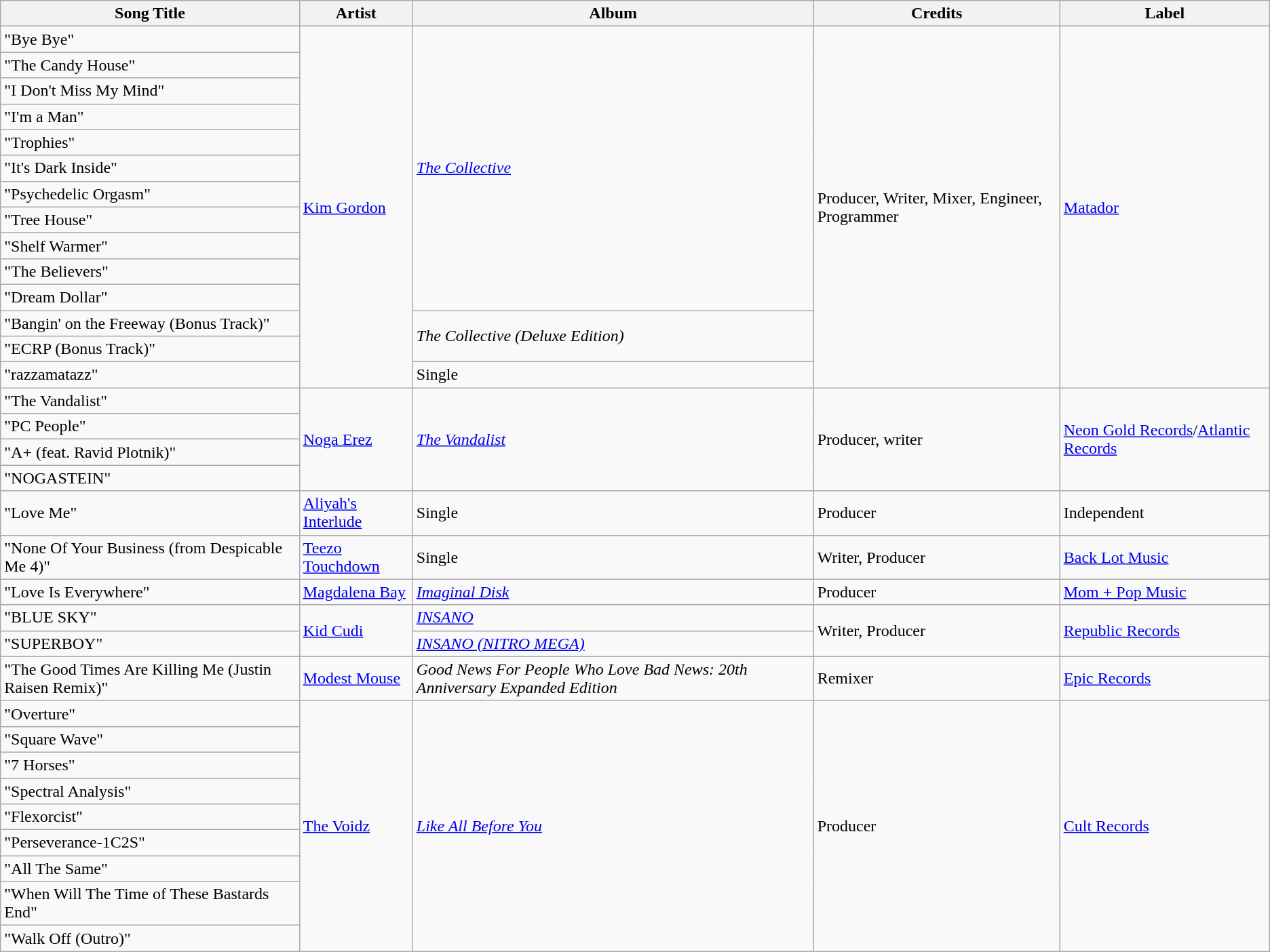<table class="wikitable">
<tr>
<th>Song Title</th>
<th>Artist</th>
<th>Album</th>
<th>Credits</th>
<th>Label</th>
</tr>
<tr>
<td>"Bye Bye"</td>
<td rowspan="14"><a href='#'>Kim Gordon</a></td>
<td rowspan="11"><a href='#'><em>The Collective</em></a></td>
<td rowspan="14">Producer, Writer, Mixer, Engineer, Programmer</td>
<td rowspan="14"><a href='#'>Matador</a></td>
</tr>
<tr>
<td>"The Candy House"</td>
</tr>
<tr>
<td>"I Don't Miss My Mind"</td>
</tr>
<tr>
<td>"I'm a Man"</td>
</tr>
<tr>
<td>"Trophies"</td>
</tr>
<tr>
<td>"It's Dark Inside"</td>
</tr>
<tr>
<td>"Psychedelic Orgasm"</td>
</tr>
<tr>
<td>"Tree House"</td>
</tr>
<tr>
<td>"Shelf Warmer"</td>
</tr>
<tr>
<td>"The Believers"</td>
</tr>
<tr>
<td>"Dream Dollar"</td>
</tr>
<tr>
<td>"Bangin' on the Freeway (Bonus Track)"</td>
<td rowspan="2"><em>The Collective (Deluxe Edition)</em></td>
</tr>
<tr>
<td>"ECRP (Bonus Track)"</td>
</tr>
<tr>
<td>"razzamatazz"</td>
<td>Single</td>
</tr>
<tr>
<td>"The Vandalist"</td>
<td rowspan="4"><a href='#'>Noga Erez</a></td>
<td rowspan="4"><em><a href='#'>The Vandalist</a></em></td>
<td rowspan="4">Producer, writer</td>
<td rowspan="4"><a href='#'>Neon Gold Records</a>/<a href='#'>Atlantic Records</a></td>
</tr>
<tr>
<td>"PC People"</td>
</tr>
<tr>
<td>"A+ (feat. Ravid Plotnik)"</td>
</tr>
<tr>
<td>"NOGASTEIN"</td>
</tr>
<tr>
<td>"Love Me"</td>
<td><a href='#'>Aliyah's Interlude</a></td>
<td>Single</td>
<td>Producer</td>
<td>Independent</td>
</tr>
<tr>
<td>"None Of Your Business (from Despicable Me 4)"</td>
<td><a href='#'>Teezo Touchdown</a></td>
<td>Single</td>
<td>Writer, Producer</td>
<td><a href='#'>Back Lot Music</a></td>
</tr>
<tr>
<td>"Love Is Everywhere"</td>
<td><a href='#'>Magdalena Bay</a></td>
<td><em><a href='#'>Imaginal Disk</a></em></td>
<td>Producer</td>
<td><a href='#'>Mom + Pop Music</a></td>
</tr>
<tr>
<td>"BLUE SKY"</td>
<td rowspan="2"><a href='#'>Kid Cudi</a></td>
<td><em><a href='#'>INSANO</a></em></td>
<td rowspan="2">Writer, Producer</td>
<td rowspan="2"><a href='#'>Republic Records</a></td>
</tr>
<tr>
<td>"SUPERBOY"</td>
<td><em><a href='#'>INSANO (NITRO MEGA)</a></em></td>
</tr>
<tr>
<td>"The Good Times Are Killing Me (Justin Raisen Remix)"</td>
<td><a href='#'>Modest Mouse</a></td>
<td><em>Good News For People Who Love Bad News: 20th Anniversary Expanded Edition</em></td>
<td>Remixer</td>
<td><a href='#'>Epic Records</a></td>
</tr>
<tr>
<td>"Overture"</td>
<td rowspan="9"><a href='#'>The Voidz</a></td>
<td rowspan="9"><em><a href='#'>Like All Before You</a></em></td>
<td rowspan="9">Producer</td>
<td rowspan="9"><a href='#'>Cult Records</a></td>
</tr>
<tr>
<td>"Square Wave"</td>
</tr>
<tr>
<td>"7 Horses"</td>
</tr>
<tr>
<td>"Spectral Analysis"</td>
</tr>
<tr>
<td>"Flexorcist"</td>
</tr>
<tr>
<td>"Perseverance-1C2S"</td>
</tr>
<tr>
<td>"All The Same"</td>
</tr>
<tr>
<td>"When Will The Time of These Bastards End"</td>
</tr>
<tr>
<td>"Walk Off (Outro)"</td>
</tr>
</table>
